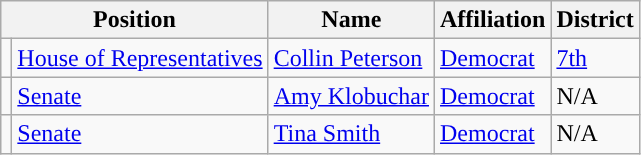<table class="wikitable">
<tr>
<th colspan="2">Position</th>
<th>Name</th>
<th>Affiliation</th>
<th>District</th>
</tr>
<tr>
<td style="background-color:"></td>
<td><a href='#'>House of Representatives</a></td>
<td><a href='#'>Collin Peterson</a></td>
<td><a href='#'>Democrat</a></td>
<td><a href='#'>7th</a></td>
</tr>
<tr>
<td style="background-color:"></td>
<td><a href='#'>Senate</a></td>
<td><a href='#'>Amy Klobuchar</a></td>
<td><a href='#'>Democrat</a></td>
<td>N/A</td>
</tr>
<tr>
<td style="background-color:"></td>
<td><a href='#'>Senate</a></td>
<td><a href='#'>Tina Smith</a></td>
<td><a href='#'>Democrat</a></td>
<td>N/A</td>
</tr>
</table>
